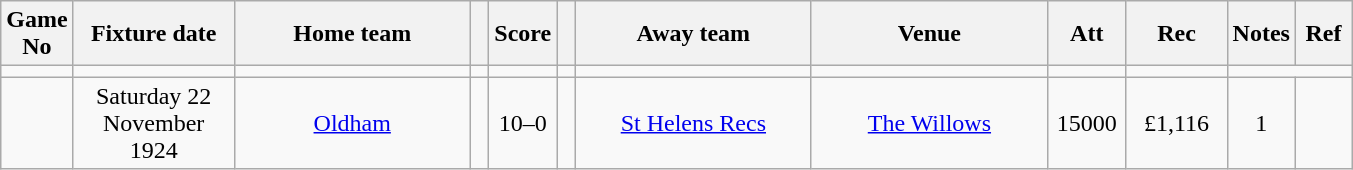<table class="wikitable" style="text-align:center;">
<tr>
<th width=20 abbr="No">Game No</th>
<th width=100 abbr="Date">Fixture date</th>
<th width=150 abbr="Home team">Home team</th>
<th width=5 abbr="space"></th>
<th width=20 abbr="Score">Score</th>
<th width=5 abbr="space"></th>
<th width=150 abbr="Away team">Away team</th>
<th width=150 abbr="Venue">Venue</th>
<th width=45 abbr="Att">Att</th>
<th width=60 abbr="Rec">Rec</th>
<th width=20 abbr="Notes">Notes</th>
<th width=30 abbr="Ref">Ref</th>
</tr>
<tr>
<td></td>
<td></td>
<td></td>
<td></td>
<td></td>
<td></td>
<td></td>
<td></td>
<td></td>
<td></td>
</tr>
<tr>
<td></td>
<td>Saturday 22 November 1924</td>
<td><a href='#'>Oldham</a></td>
<td></td>
<td>10–0</td>
<td></td>
<td><a href='#'>St Helens Recs</a></td>
<td><a href='#'>The Willows</a></td>
<td>15000</td>
<td>£1,116</td>
<td>1</td>
<td></td>
</tr>
</table>
